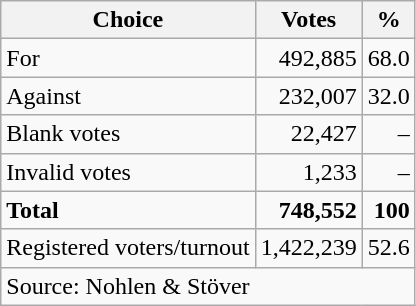<table class=wikitable style=text-align:right>
<tr>
<th>Choice</th>
<th>Votes</th>
<th>%</th>
</tr>
<tr>
<td align=left>For</td>
<td>492,885</td>
<td>68.0</td>
</tr>
<tr>
<td align=left>Against</td>
<td>232,007</td>
<td>32.0</td>
</tr>
<tr>
<td align=left>Blank votes</td>
<td>22,427</td>
<td>–</td>
</tr>
<tr>
<td align=left>Invalid votes</td>
<td>1,233</td>
<td>–</td>
</tr>
<tr>
<td align=left><strong>Total</strong></td>
<td><strong>748,552</strong></td>
<td><strong>100</strong></td>
</tr>
<tr>
<td align=left>Registered voters/turnout</td>
<td>1,422,239</td>
<td>52.6</td>
</tr>
<tr>
<td align=left colspan=6>Source: Nohlen & Stöver</td>
</tr>
</table>
